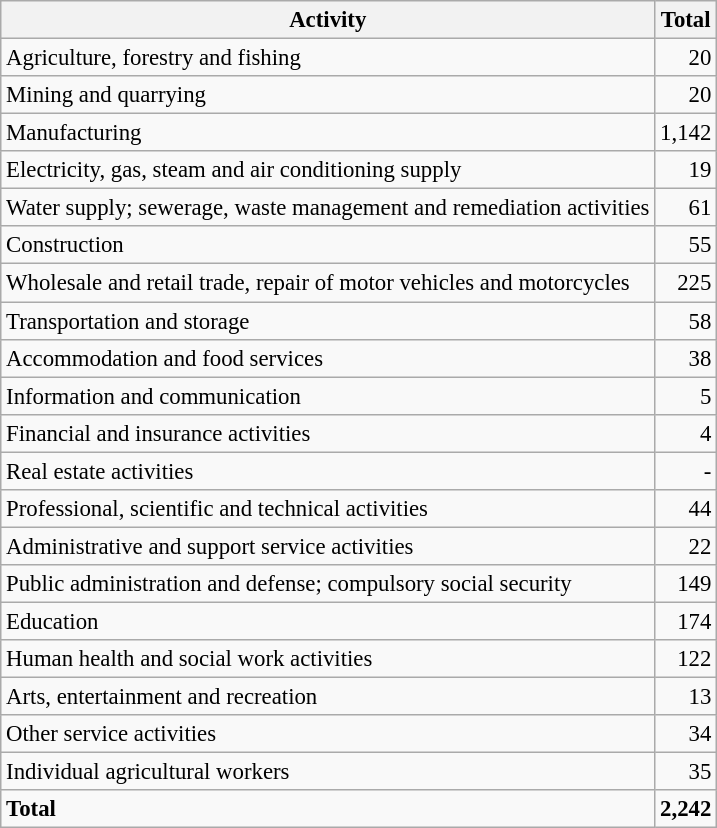<table class="wikitable sortable" style="font-size:95%;">
<tr>
<th>Activity</th>
<th>Total</th>
</tr>
<tr>
<td>Agriculture, forestry and fishing</td>
<td align="right">20</td>
</tr>
<tr>
<td>Mining and quarrying</td>
<td align="right">20</td>
</tr>
<tr>
<td>Manufacturing</td>
<td align="right">1,142</td>
</tr>
<tr>
<td>Electricity, gas, steam and air conditioning supply</td>
<td align="right">19</td>
</tr>
<tr>
<td>Water supply; sewerage, waste management and remediation activities</td>
<td align="right">61</td>
</tr>
<tr>
<td>Construction</td>
<td align="right">55</td>
</tr>
<tr>
<td>Wholesale and retail trade, repair of motor vehicles and motorcycles</td>
<td align="right">225</td>
</tr>
<tr>
<td>Transportation and storage</td>
<td align="right">58</td>
</tr>
<tr>
<td>Accommodation and food services</td>
<td align="right">38</td>
</tr>
<tr>
<td>Information and communication</td>
<td align="right">5</td>
</tr>
<tr>
<td>Financial and insurance activities</td>
<td align="right">4</td>
</tr>
<tr>
<td>Real estate activities</td>
<td align="right">-</td>
</tr>
<tr>
<td>Professional, scientific and technical activities</td>
<td align="right">44</td>
</tr>
<tr>
<td>Administrative and support service activities</td>
<td align="right">22</td>
</tr>
<tr>
<td>Public administration and defense; compulsory social security</td>
<td align="right">149</td>
</tr>
<tr>
<td>Education</td>
<td align="right">174</td>
</tr>
<tr>
<td>Human health and social work activities</td>
<td align="right">122</td>
</tr>
<tr>
<td>Arts, entertainment and recreation</td>
<td align="right">13</td>
</tr>
<tr>
<td>Other service activities</td>
<td align="right">34</td>
</tr>
<tr>
<td>Individual agricultural workers</td>
<td align="right">35</td>
</tr>
<tr class="sortbottom">
<td><strong>Total</strong></td>
<td align="right"><strong>2,242</strong></td>
</tr>
</table>
